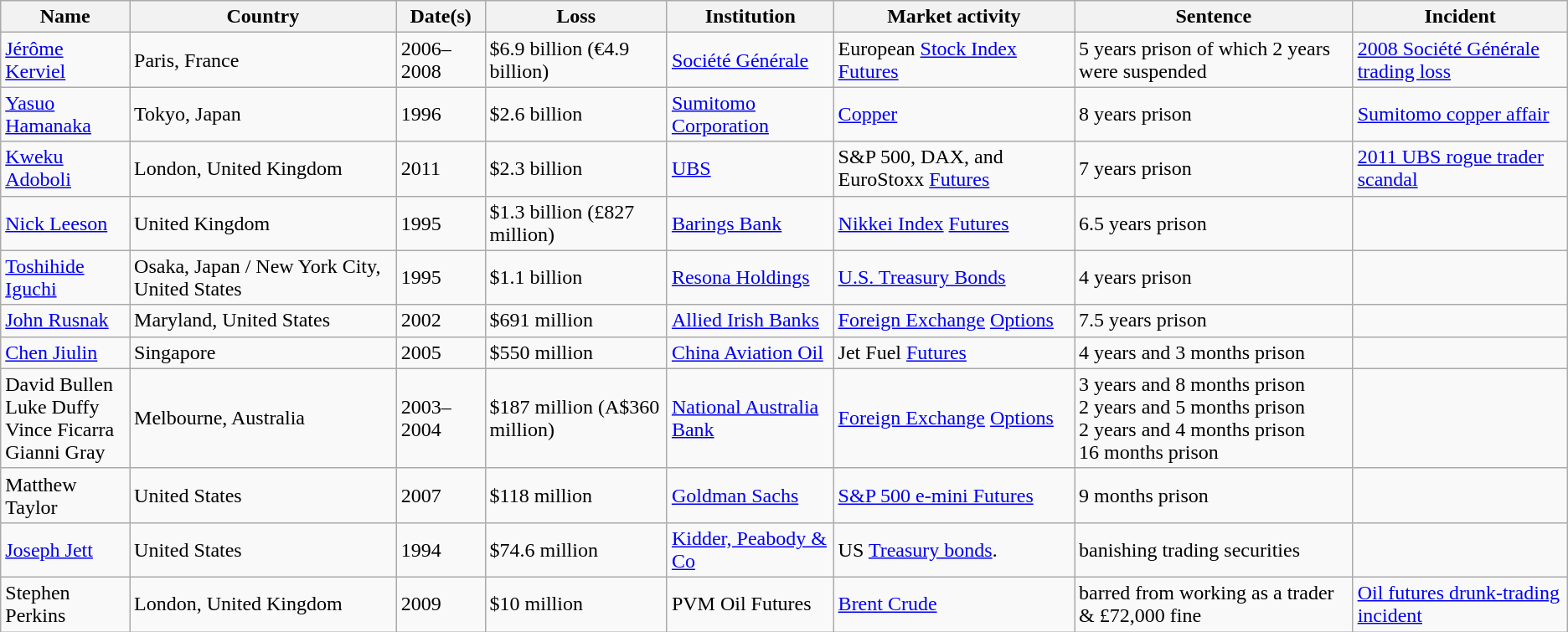<table class="wikitable sortable">
<tr>
<th>Name</th>
<th class="unsortable">Country</th>
<th>Date(s)</th>
<th>Loss</th>
<th>Institution</th>
<th class="unsortable">Market activity</th>
<th>Sentence</th>
<th>Incident</th>
</tr>
<tr>
<td><a href='#'>Jérôme Kerviel</a></td>
<td>Paris, France</td>
<td>2006–2008</td>
<td data-sort-value=6900>$6.9 billion (€4.9 billion)</td>
<td><a href='#'>Société Générale</a></td>
<td>European <a href='#'>Stock Index Futures</a></td>
<td data-sort-value=5>5 years prison of which 2 years were suspended</td>
<td><a href='#'>2008 Société Générale trading loss</a></td>
</tr>
<tr>
<td><a href='#'>Yasuo Hamanaka</a></td>
<td>Tokyo, Japan</td>
<td>1996</td>
<td data-sort-value=2600>$2.6 billion</td>
<td><a href='#'>Sumitomo Corporation</a></td>
<td><a href='#'>Copper</a></td>
<td data-sort-value=8>8 years prison</td>
<td><a href='#'>Sumitomo copper affair</a></td>
</tr>
<tr>
<td><a href='#'>Kweku Adoboli</a></td>
<td>London, United Kingdom</td>
<td>2011</td>
<td data-sort-value=2300>$2.3 billion</td>
<td><a href='#'>UBS</a></td>
<td>S&P 500, DAX, and EuroStoxx <a href='#'>Futures</a></td>
<td data-sort-value=7>7 years prison</td>
<td><a href='#'>2011 UBS rogue trader scandal</a></td>
</tr>
<tr>
<td><a href='#'>Nick Leeson</a></td>
<td>United Kingdom</td>
<td>1995</td>
<td data-sort-value=1300>$1.3 billion (£827 million)</td>
<td><a href='#'>Barings Bank</a></td>
<td><a href='#'>Nikkei Index</a> <a href='#'>Futures</a></td>
<td data-sort-value=6.5>6.5 years prison</td>
<td></td>
</tr>
<tr>
<td><a href='#'>Toshihide Iguchi</a></td>
<td>Osaka, Japan / New York City, United States</td>
<td>1995</td>
<td data-sort-value=1100>$1.1 billion</td>
<td><a href='#'>Resona Holdings</a></td>
<td><a href='#'>U.S. Treasury Bonds</a></td>
<td data-sort-value=4>4 years prison</td>
<td></td>
</tr>
<tr>
<td><a href='#'>John Rusnak</a></td>
<td>Maryland, United States</td>
<td>2002</td>
<td data-sort-value=691>$691 million</td>
<td><a href='#'>Allied Irish Banks</a></td>
<td><a href='#'>Foreign Exchange</a> <a href='#'>Options</a></td>
<td data-sort-value=7.5>7.5 years prison</td>
<td></td>
</tr>
<tr>
<td><a href='#'>Chen Jiulin</a></td>
<td>Singapore</td>
<td>2005</td>
<td data-sort-value=550>$550 million</td>
<td><a href='#'>China Aviation Oil</a></td>
<td>Jet Fuel <a href='#'>Futures</a></td>
<td data-sort-value=4.25>4 years and 3 months prison</td>
<td></td>
</tr>
<tr>
<td>David Bullen<br>Luke Duffy<br>Vince Ficarra<br>Gianni Gray</td>
<td>Melbourne, Australia</td>
<td>2003–2004</td>
<td data-sort-value=187>$187 million (A$360 million)</td>
<td><a href='#'>National Australia Bank</a></td>
<td><a href='#'>Foreign Exchange</a> <a href='#'>Options</a></td>
<td data-sort-value=3.66>3 years and 8 months prison<br>2 years and 5 months prison<br>2 years and 4 months prison<br>16 months prison</td>
<td></td>
</tr>
<tr>
<td>Matthew Taylor</td>
<td>United States</td>
<td>2007</td>
<td data-sort-value=118>$118 million</td>
<td><a href='#'>Goldman Sachs</a></td>
<td><a href='#'>S&P 500 e-mini Futures</a></td>
<td data-sort-value=0>9 months prison</td>
<td></td>
</tr>
<tr>
<td><a href='#'>Joseph Jett</a></td>
<td>United States</td>
<td>1994</td>
<td data-sort-value=74.6>$74.6 million</td>
<td><a href='#'>Kidder, Peabody & Co</a></td>
<td>US <a href='#'>Treasury bonds</a>.</td>
<td data-sort-value=0>banishing trading securities</td>
<td></td>
</tr>
<tr>
<td>Stephen Perkins</td>
<td>London, United Kingdom</td>
<td>2009</td>
<td data-sort-value=10>$10 million</td>
<td>PVM Oil Futures</td>
<td><a href='#'>Brent Crude</a></td>
<td data-sort-value=0>barred from working as a trader & £72,000 fine</td>
<td><a href='#'>Oil futures drunk-trading incident</a></td>
</tr>
</table>
